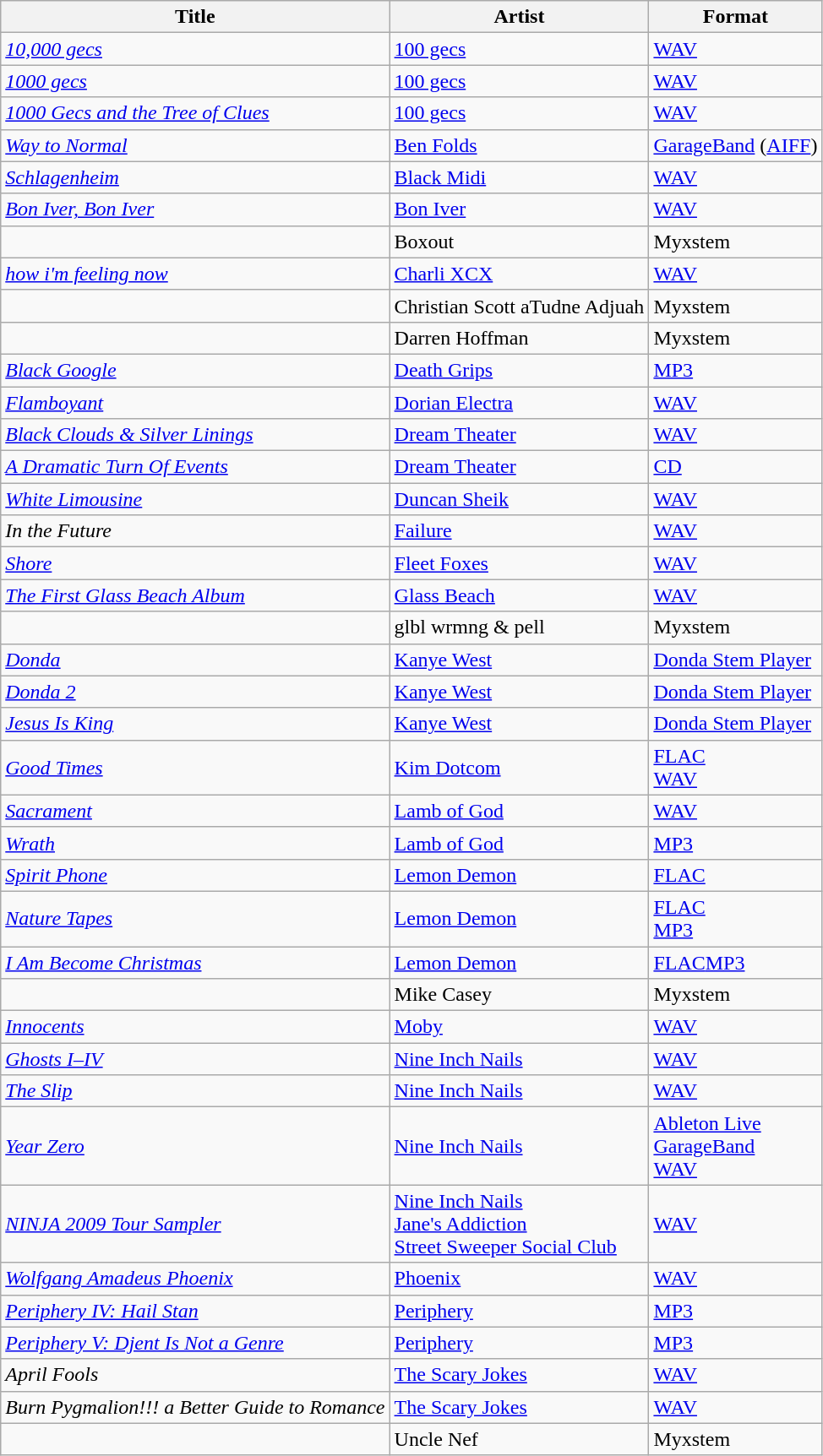<table class="wikitable sortable" border="1">
<tr>
<th>Title</th>
<th>Artist</th>
<th>Format</th>
</tr>
<tr>
<td><em><a href='#'>10,000 gecs</a></em></td>
<td><a href='#'>100 gecs</a></td>
<td><a href='#'>WAV</a></td>
</tr>
<tr>
<td><em><a href='#'>1000 gecs</a></em></td>
<td><a href='#'>100 gecs</a></td>
<td><a href='#'>WAV</a></td>
</tr>
<tr>
<td><em><a href='#'>1000 Gecs and the Tree of Clues</a></em></td>
<td><a href='#'>100 gecs</a></td>
<td><a href='#'>WAV</a></td>
</tr>
<tr>
<td><em><a href='#'>Way to Normal</a></em></td>
<td><a href='#'>Ben Folds</a></td>
<td><a href='#'>GarageBand</a> (<a href='#'>AIFF</a>)</td>
</tr>
<tr>
<td><em><a href='#'>Schlagenheim</a></em></td>
<td><a href='#'>Black Midi</a></td>
<td><a href='#'>WAV</a></td>
</tr>
<tr>
<td><em><a href='#'>Bon Iver, Bon Iver</a></em></td>
<td><a href='#'>Bon Iver</a></td>
<td><a href='#'>WAV</a></td>
</tr>
<tr>
<td><em></em></td>
<td>Boxout</td>
<td>Myxstem</td>
</tr>
<tr>
<td><em><a href='#'>how i'm feeling now</a></em></td>
<td><a href='#'>Charli XCX</a></td>
<td><a href='#'>WAV</a></td>
</tr>
<tr>
<td><em></em></td>
<td>Christian Scott aTudne Adjuah</td>
<td>Myxstem</td>
</tr>
<tr>
<td><em></em></td>
<td>Darren Hoffman</td>
<td>Myxstem</td>
</tr>
<tr>
<td><em><a href='#'>Black Google</a></em></td>
<td><a href='#'>Death Grips</a></td>
<td><a href='#'>MP3</a></td>
</tr>
<tr>
<td><em><a href='#'>Flamboyant</a></em></td>
<td><a href='#'>Dorian Electra</a></td>
<td><a href='#'>WAV</a></td>
</tr>
<tr>
<td><em><a href='#'>Black Clouds & Silver Linings</a></em></td>
<td><a href='#'>Dream Theater</a></td>
<td><a href='#'>WAV</a></td>
</tr>
<tr>
<td><em><a href='#'>A Dramatic Turn Of Events</a></em></td>
<td><a href='#'>Dream Theater</a></td>
<td><a href='#'>CD</a></td>
</tr>
<tr>
<td><em><a href='#'>White Limousine</a></em></td>
<td><a href='#'>Duncan Sheik</a></td>
<td><a href='#'>WAV</a></td>
</tr>
<tr>
<td><em>In the Future</em></td>
<td><a href='#'>Failure</a></td>
<td><a href='#'>WAV</a></td>
</tr>
<tr>
<td><em><a href='#'>Shore</a></em></td>
<td><a href='#'>Fleet Foxes</a></td>
<td><a href='#'>WAV</a></td>
</tr>
<tr>
<td><em><a href='#'>The First Glass Beach Album</a></em></td>
<td><a href='#'>Glass Beach</a></td>
<td><a href='#'>WAV</a></td>
</tr>
<tr>
<td><em></em></td>
<td>glbl wrmng & pell</td>
<td>Myxstem</td>
</tr>
<tr>
<td><em><a href='#'>Donda</a></em></td>
<td><a href='#'>Kanye West</a></td>
<td><a href='#'>Donda Stem Player</a></td>
</tr>
<tr>
<td><em><a href='#'>Donda 2</a></em></td>
<td><a href='#'>Kanye West</a></td>
<td><a href='#'>Donda Stem Player</a></td>
</tr>
<tr>
<td><em><a href='#'>Jesus Is King</a></em></td>
<td><a href='#'>Kanye West</a></td>
<td><a href='#'>Donda Stem Player</a></td>
</tr>
<tr>
<td><em><a href='#'>Good Times</a></em></td>
<td><a href='#'>Kim Dotcom</a></td>
<td><a href='#'>FLAC</a><br><a href='#'>WAV</a></td>
</tr>
<tr>
<td><em><a href='#'>Sacrament</a></em></td>
<td><a href='#'>Lamb of God</a></td>
<td><a href='#'>WAV</a></td>
</tr>
<tr>
<td><em><a href='#'>Wrath</a></em></td>
<td><a href='#'>Lamb of God</a></td>
<td><a href='#'>MP3</a></td>
</tr>
<tr>
<td><em><a href='#'>Spirit Phone</a></em></td>
<td><a href='#'>Lemon Demon</a></td>
<td><a href='#'>FLAC</a></td>
</tr>
<tr>
<td><em><a href='#'>Nature Tapes</a></em></td>
<td><a href='#'>Lemon Demon</a></td>
<td><a href='#'>FLAC</a><br><a href='#'>MP3</a></td>
</tr>
<tr>
<td><em><a href='#'>I Am Become Christmas</a></em></td>
<td><a href='#'>Lemon Demon</a></td>
<td><a href='#'>FLAC</a><a href='#'>MP3</a></td>
</tr>
<tr>
<td></td>
<td>Mike Casey</td>
<td>Myxstem</td>
</tr>
<tr>
<td><em><a href='#'>Innocents</a></em></td>
<td><a href='#'>Moby</a></td>
<td><a href='#'>WAV</a></td>
</tr>
<tr>
<td><em><a href='#'>Ghosts I–IV</a></em></td>
<td><a href='#'>Nine Inch Nails</a></td>
<td><a href='#'>WAV</a></td>
</tr>
<tr>
<td><em><a href='#'>The Slip</a></em></td>
<td><a href='#'>Nine Inch Nails</a></td>
<td><a href='#'>WAV</a></td>
</tr>
<tr>
<td><em><a href='#'>Year Zero</a></em></td>
<td><a href='#'>Nine Inch Nails</a></td>
<td><a href='#'>Ableton Live</a><br><a href='#'>GarageBand</a><br><a href='#'>WAV</a></td>
</tr>
<tr>
<td><em><a href='#'>NINJA 2009 Tour Sampler</a></em></td>
<td><a href='#'>Nine Inch Nails</a><br><a href='#'>Jane's Addiction</a><br><a href='#'>Street Sweeper Social Club</a></td>
<td><a href='#'>WAV</a></td>
</tr>
<tr>
<td><em><a href='#'>Wolfgang Amadeus Phoenix</a></em></td>
<td><a href='#'>Phoenix</a></td>
<td><a href='#'>WAV</a></td>
</tr>
<tr>
<td><em><a href='#'>Periphery IV: Hail Stan</a></em></td>
<td><a href='#'>Periphery</a></td>
<td><a href='#'>MP3</a></td>
</tr>
<tr>
<td><em><a href='#'>Periphery V: Djent Is Not a Genre</a></em></td>
<td><a href='#'>Periphery</a></td>
<td><a href='#'>MP3</a></td>
</tr>
<tr>
<td><em>April Fools</em></td>
<td><a href='#'>The Scary Jokes</a></td>
<td><a href='#'>WAV</a></td>
</tr>
<tr>
<td><em>Burn Pygmalion!!! a Better Guide to Romance</em></td>
<td><a href='#'>The Scary Jokes</a></td>
<td><a href='#'>WAV</a></td>
</tr>
<tr>
<td><em></em></td>
<td>Uncle Nef</td>
<td>Myxstem</td>
</tr>
</table>
